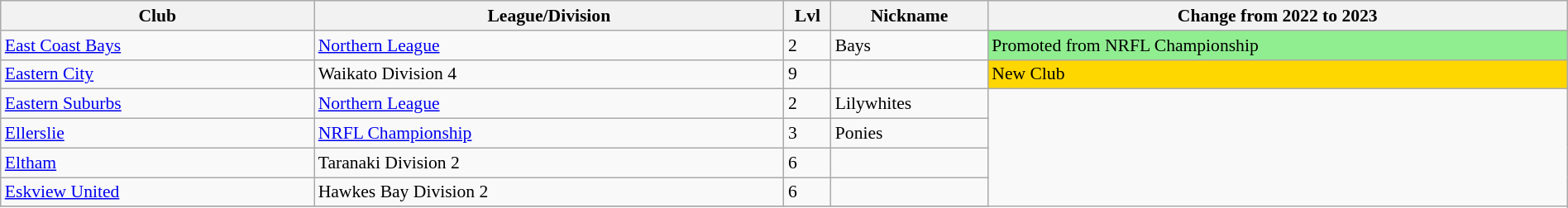<table class="wikitable sortable" width=100% style="font-size:90%">
<tr>
<th width=20%>Club</th>
<th width=30%>League/Division</th>
<th width=3%>Lvl</th>
<th width=10%>Nickname</th>
<th width=37%>Change from 2022 to 2023</th>
</tr>
<tr>
<td><a href='#'>East Coast Bays</a></td>
<td><a href='#'>Northern League</a></td>
<td>2</td>
<td>Bays</td>
<td style="background:lightgreen">Promoted from NRFL Championship</td>
</tr>
<tr>
<td><a href='#'>Eastern City</a></td>
<td>Waikato Division 4</td>
<td>9</td>
<td></td>
<td style="background:gold">New Club</td>
</tr>
<tr>
<td><a href='#'>Eastern Suburbs</a></td>
<td><a href='#'>Northern League</a></td>
<td>2</td>
<td>Lilywhites</td>
</tr>
<tr>
<td><a href='#'>Ellerslie</a></td>
<td><a href='#'>NRFL Championship</a></td>
<td>3</td>
<td>Ponies</td>
</tr>
<tr>
<td><a href='#'>Eltham</a></td>
<td>Taranaki Division 2</td>
<td>6</td>
<td></td>
</tr>
<tr>
<td><a href='#'>Eskview United</a></td>
<td>Hawkes Bay Division 2</td>
<td>6</td>
<td></td>
</tr>
<tr>
</tr>
</table>
